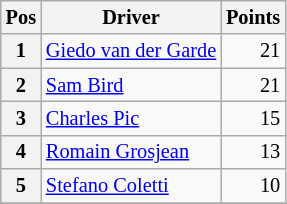<table class="wikitable" style="font-size: 85%;">
<tr>
<th>Pos</th>
<th>Driver</th>
<th>Points</th>
</tr>
<tr>
<th>1</th>
<td> <a href='#'>Giedo van der Garde</a></td>
<td align=right>21</td>
</tr>
<tr>
<th>2</th>
<td> <a href='#'>Sam Bird</a></td>
<td align=right>21</td>
</tr>
<tr>
<th>3</th>
<td> <a href='#'>Charles Pic</a></td>
<td align=right>15</td>
</tr>
<tr>
<th>4</th>
<td> <a href='#'>Romain Grosjean</a></td>
<td align=right>13</td>
</tr>
<tr>
<th>5</th>
<td> <a href='#'>Stefano Coletti</a></td>
<td align=right>10</td>
</tr>
<tr>
</tr>
</table>
